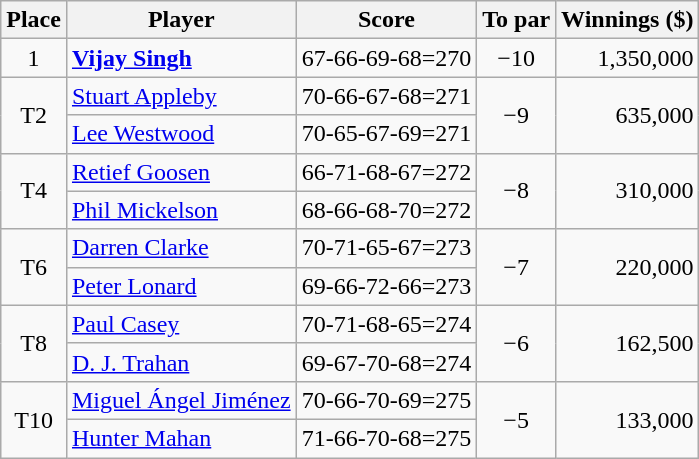<table class="wikitable">
<tr>
<th>Place</th>
<th>Player</th>
<th>Score</th>
<th>To par</th>
<th>Winnings ($)</th>
</tr>
<tr>
<td align="center">1</td>
<td> <strong><a href='#'>Vijay Singh</a></strong></td>
<td>67-66-69-68=270</td>
<td align=center>−10</td>
<td align="right">1,350,000</td>
</tr>
<tr>
<td rowspan="2" align="center">T2</td>
<td> <a href='#'>Stuart Appleby</a></td>
<td>70-66-67-68=271</td>
<td rowspan="2" align=center>−9</td>
<td rowspan="2" align="right">635,000</td>
</tr>
<tr>
<td> <a href='#'>Lee Westwood</a></td>
<td>70-65-67-69=271</td>
</tr>
<tr>
<td rowspan="2" align="center">T4</td>
<td> <a href='#'>Retief Goosen</a></td>
<td>66-71-68-67=272</td>
<td rowspan="2" align=center>−8</td>
<td rowspan="2" align="right">310,000</td>
</tr>
<tr>
<td> <a href='#'>Phil Mickelson</a></td>
<td>68-66-68-70=272</td>
</tr>
<tr>
<td rowspan="2" align="center">T6</td>
<td> <a href='#'>Darren Clarke</a></td>
<td>70-71-65-67=273</td>
<td rowspan="2" align=center>−7</td>
<td rowspan="2" align="right">220,000</td>
</tr>
<tr>
<td> <a href='#'>Peter Lonard</a></td>
<td>69-66-72-66=273</td>
</tr>
<tr>
<td rowspan="2" align="center">T8</td>
<td> <a href='#'>Paul Casey</a></td>
<td>70-71-68-65=274</td>
<td rowspan="2" align=center>−6</td>
<td rowspan="2" align="right">162,500</td>
</tr>
<tr>
<td> <a href='#'>D. J. Trahan</a></td>
<td>69-67-70-68=274</td>
</tr>
<tr>
<td rowspan="2" align="center">T10</td>
<td> <a href='#'>Miguel Ángel Jiménez</a></td>
<td>70-66-70-69=275</td>
<td rowspan="2" align=center>−5</td>
<td rowspan="2" align="right">133,000</td>
</tr>
<tr>
<td> <a href='#'>Hunter Mahan</a></td>
<td>71-66-70-68=275</td>
</tr>
</table>
